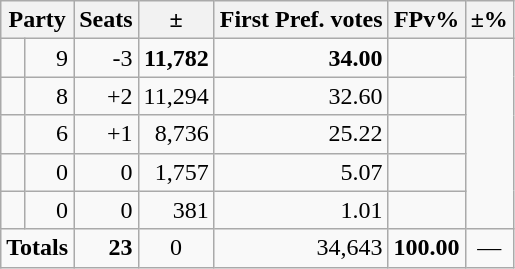<table class="wikitable sortable" border="1">
<tr>
<th colspan=2 align=center>Party</th>
<th valign=top>Seats</th>
<th valign=top>±</th>
<th valign=top>First Pref. votes</th>
<th valign=top>FPv%</th>
<th valign=top>±%</th>
</tr>
<tr>
<td></td>
<td align=right>9</td>
<td align=right>-3</td>
<td align=right><strong>11,782</strong></td>
<td align=right><strong>34.00</strong></td>
<td align=right></td>
</tr>
<tr>
<td></td>
<td align=right>8</td>
<td align=right>+2</td>
<td align=right>11,294</td>
<td align=right>32.60</td>
<td align=right></td>
</tr>
<tr>
<td></td>
<td align=right>6</td>
<td align=right>+1</td>
<td align=right>8,736</td>
<td align=right>25.22</td>
<td align=right></td>
</tr>
<tr>
<td></td>
<td align=right>0</td>
<td align=right>0</td>
<td align=right>1,757</td>
<td align=right>5.07</td>
<td align=right></td>
</tr>
<tr>
<td></td>
<td align=right>0</td>
<td align=right>0</td>
<td align=right>381</td>
<td align=right>1.01</td>
<td align=right></td>
</tr>
<tr>
<td colspan=2 align=center><strong>Totals</strong></td>
<td align=right><strong>23</strong></td>
<td align=center>0</td>
<td align=right>34,643</td>
<td align=center><strong>100.00</strong></td>
<td align=center>—</td>
</tr>
</table>
